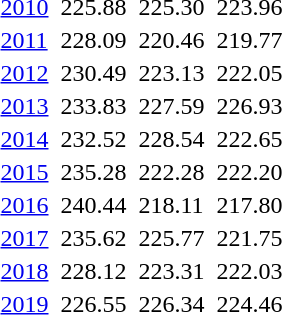<table>
<tr>
<td><a href='#'>2010</a></td>
<td></td>
<td>225.88</td>
<td></td>
<td>225.30</td>
<td></td>
<td>223.96</td>
</tr>
<tr>
<td><a href='#'>2011</a></td>
<td></td>
<td>228.09</td>
<td></td>
<td>220.46</td>
<td></td>
<td>219.77</td>
</tr>
<tr>
<td><a href='#'>2012</a></td>
<td></td>
<td>230.49</td>
<td></td>
<td>223.13</td>
<td></td>
<td>222.05</td>
</tr>
<tr>
<td><a href='#'>2013</a></td>
<td></td>
<td>233.83</td>
<td></td>
<td>227.59</td>
<td></td>
<td>226.93</td>
</tr>
<tr>
<td><a href='#'>2014</a></td>
<td></td>
<td>232.52</td>
<td></td>
<td>228.54</td>
<td></td>
<td>222.65</td>
</tr>
<tr>
<td><a href='#'>2015</a></td>
<td></td>
<td>235.28</td>
<td></td>
<td>222.28</td>
<td></td>
<td>222.20</td>
</tr>
<tr>
<td><a href='#'>2016</a></td>
<td></td>
<td>240.44</td>
<td></td>
<td>218.11</td>
<td></td>
<td>217.80</td>
</tr>
<tr>
<td><a href='#'>2017</a></td>
<td></td>
<td>235.62</td>
<td></td>
<td>225.77</td>
<td></td>
<td>221.75</td>
</tr>
<tr>
<td><a href='#'>2018</a></td>
<td></td>
<td>228.12</td>
<td></td>
<td>223.31</td>
<td></td>
<td>222.03</td>
</tr>
<tr>
<td><a href='#'>2019</a></td>
<td></td>
<td>226.55</td>
<td></td>
<td>226.34</td>
<td></td>
<td>224.46</td>
</tr>
</table>
